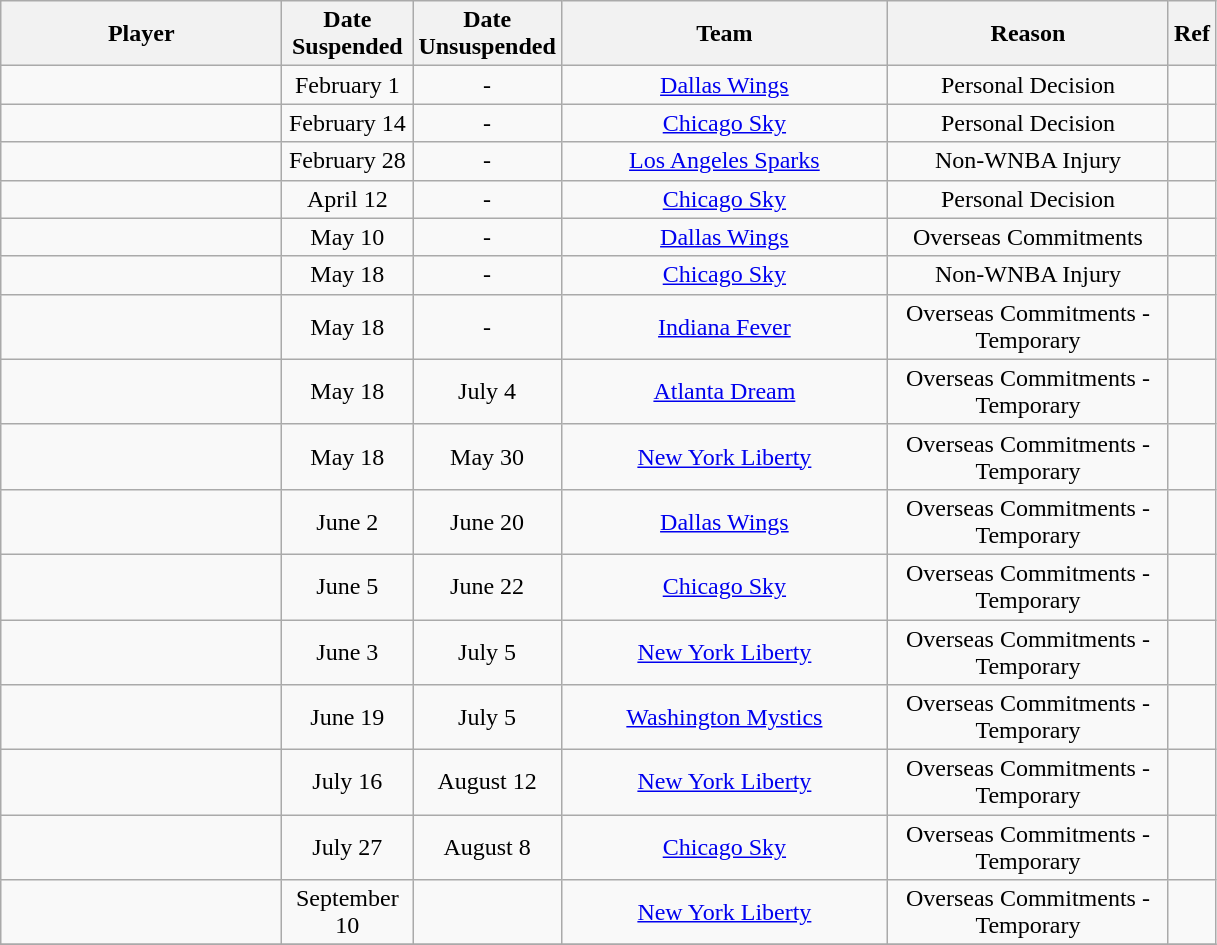<table class="wikitable sortable" style="text-align:center">
<tr>
<th style="width:180px">Player</th>
<th style="width:80px">Date Suspended</th>
<th style="width:80px">Date Unsuspended</th>
<th style="width:210px">Team</th>
<th style="width:180px">Reason</th>
<th class="unsortable">Ref</th>
</tr>
<tr>
<td align=left> </td>
<td align=center>February 1</td>
<td align=center>-</td>
<td align=center><a href='#'>Dallas Wings</a></td>
<td align=center>Personal Decision</td>
<td align=center></td>
</tr>
<tr>
<td align=left> </td>
<td align=center>February 14</td>
<td align=center>-</td>
<td align=center><a href='#'>Chicago Sky</a></td>
<td align=center>Personal Decision</td>
<td align=center></td>
</tr>
<tr>
<td align=left> </td>
<td align=center>February 28</td>
<td align=center>-</td>
<td align=center><a href='#'>Los Angeles Sparks</a></td>
<td align=center>Non-WNBA Injury</td>
<td align=center></td>
</tr>
<tr>
<td align=left> </td>
<td align=center>April 12</td>
<td align=center>-</td>
<td align=center><a href='#'>Chicago Sky</a></td>
<td align=center>Personal Decision</td>
<td align=center></td>
</tr>
<tr>
<td align=left> </td>
<td align=center>May 10</td>
<td align=center>-</td>
<td align=center><a href='#'>Dallas Wings</a></td>
<td align=center>Overseas Commitments</td>
<td align=center></td>
</tr>
<tr>
<td align=left> </td>
<td align=center>May 18</td>
<td align=center>-</td>
<td align=center><a href='#'>Chicago Sky</a></td>
<td align=center>Non-WNBA Injury</td>
<td align=center></td>
</tr>
<tr>
<td align=left> </td>
<td align=center>May 18</td>
<td align=center>-</td>
<td align=center><a href='#'>Indiana Fever</a></td>
<td align=center>Overseas Commitments - Temporary</td>
<td align=center></td>
</tr>
<tr>
<td align=left> </td>
<td align=center>May 18</td>
<td align=center>July 4</td>
<td align=center><a href='#'>Atlanta Dream</a></td>
<td align=center>Overseas Commitments - Temporary</td>
<td align=center></td>
</tr>
<tr>
<td align=left> </td>
<td align=center>May 18</td>
<td align=center>May 30</td>
<td align=center><a href='#'>New York Liberty</a></td>
<td align=center>Overseas Commitments - Temporary</td>
<td align=center></td>
</tr>
<tr>
<td align=left> </td>
<td align=center>June 2</td>
<td align=center>June 20</td>
<td align=center><a href='#'>Dallas Wings</a></td>
<td align=center>Overseas Commitments - Temporary</td>
<td align=center></td>
</tr>
<tr>
<td align=left> </td>
<td align=center>June 5</td>
<td align=center>June 22</td>
<td align=center><a href='#'>Chicago Sky</a></td>
<td align=center>Overseas Commitments - Temporary</td>
<td align=center></td>
</tr>
<tr>
<td align=left> </td>
<td align=center>June 3</td>
<td align=center>July 5</td>
<td align=center><a href='#'>New York Liberty</a></td>
<td align=center>Overseas Commitments - Temporary</td>
<td align=center></td>
</tr>
<tr>
<td align=left> </td>
<td align=center>June 19</td>
<td align=center>July 5</td>
<td align=center><a href='#'>Washington Mystics</a></td>
<td align=center>Overseas Commitments - Temporary</td>
<td align=center></td>
</tr>
<tr>
<td align=left> </td>
<td align=center>July 16</td>
<td align=center>August 12</td>
<td align=center><a href='#'>New York Liberty</a></td>
<td align=center>Overseas Commitments - Temporary</td>
<td align=center></td>
</tr>
<tr>
<td align=left> </td>
<td align=center>July 27</td>
<td align=center>August 8</td>
<td align=center><a href='#'>Chicago Sky</a></td>
<td align=center>Overseas Commitments - Temporary</td>
<td align=center></td>
</tr>
<tr>
<td align=left> </td>
<td align=center>September 10</td>
<td align=center></td>
<td align=center><a href='#'>New York Liberty</a></td>
<td align=center>Overseas Commitments - Temporary</td>
<td align=center></td>
</tr>
<tr>
</tr>
</table>
